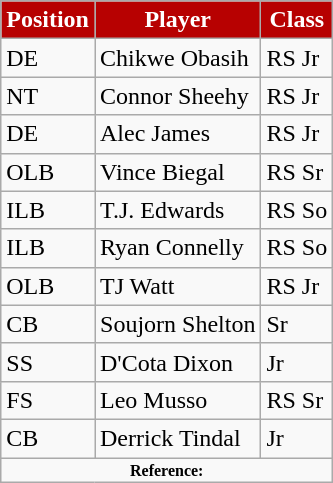<table class="wikitable">
<tr>
<th style="background:#B70101; color:#fff;">Position</th>
<th style="background:#B70101; color:#fff;">Player</th>
<th style="background:#B70101; color:#fff;">Class</th>
</tr>
<tr>
<td>DE</td>
<td>Chikwe Obasih</td>
<td>RS Jr</td>
</tr>
<tr>
<td>NT</td>
<td>Connor Sheehy</td>
<td>RS Jr</td>
</tr>
<tr>
<td>DE</td>
<td>Alec James</td>
<td>RS Jr</td>
</tr>
<tr>
<td>OLB</td>
<td>Vince Biegal</td>
<td>RS Sr</td>
</tr>
<tr>
<td>ILB</td>
<td>T.J. Edwards</td>
<td>RS So</td>
</tr>
<tr>
<td>ILB</td>
<td>Ryan Connelly</td>
<td>RS So</td>
</tr>
<tr>
<td>OLB</td>
<td>TJ Watt</td>
<td>RS Jr</td>
</tr>
<tr>
<td>CB</td>
<td>Soujorn Shelton</td>
<td>Sr</td>
</tr>
<tr>
<td>SS</td>
<td>D'Cota Dixon</td>
<td>Jr</td>
</tr>
<tr>
<td>FS</td>
<td>Leo Musso</td>
<td>RS Sr</td>
</tr>
<tr>
<td>CB</td>
<td>Derrick Tindal</td>
<td>Jr</td>
</tr>
<tr>
<td colspan="3"  style="font-size:8pt; text-align:center;"><strong>Reference:</strong></td>
</tr>
</table>
